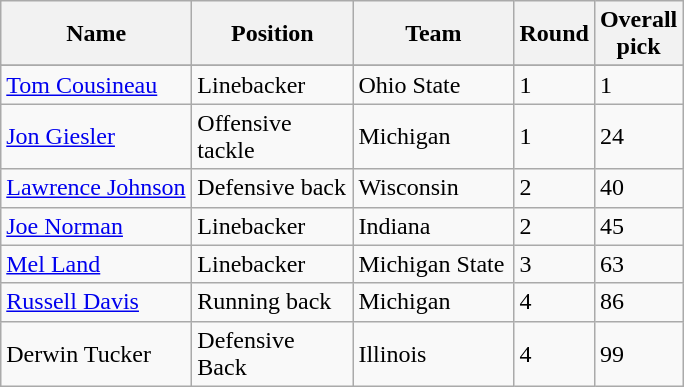<table class="sortable wikitable">
<tr>
<th width="120">Name</th>
<th width="100">Position</th>
<th width="100">Team</th>
<th width="25">Round</th>
<th width="25">Overall pick</th>
</tr>
<tr align="left" bgcolor="">
</tr>
<tr>
<td><a href='#'>Tom Cousineau</a></td>
<td>Linebacker</td>
<td>Ohio State</td>
<td>1</td>
<td>1</td>
</tr>
<tr>
<td><a href='#'>Jon Giesler</a></td>
<td>Offensive tackle</td>
<td>Michigan</td>
<td>1</td>
<td>24</td>
</tr>
<tr>
<td><a href='#'>Lawrence Johnson</a></td>
<td>Defensive back</td>
<td>Wisconsin</td>
<td>2</td>
<td>40</td>
</tr>
<tr>
<td><a href='#'>Joe Norman</a></td>
<td>Linebacker</td>
<td>Indiana</td>
<td>2</td>
<td>45</td>
</tr>
<tr>
<td><a href='#'>Mel Land</a></td>
<td>Linebacker</td>
<td>Michigan State</td>
<td>3</td>
<td>63</td>
</tr>
<tr>
<td><a href='#'>Russell Davis</a></td>
<td>Running back</td>
<td>Michigan</td>
<td>4</td>
<td>86</td>
</tr>
<tr>
<td>Derwin Tucker</td>
<td>Defensive Back</td>
<td>Illinois</td>
<td>4</td>
<td>99</td>
</tr>
</table>
